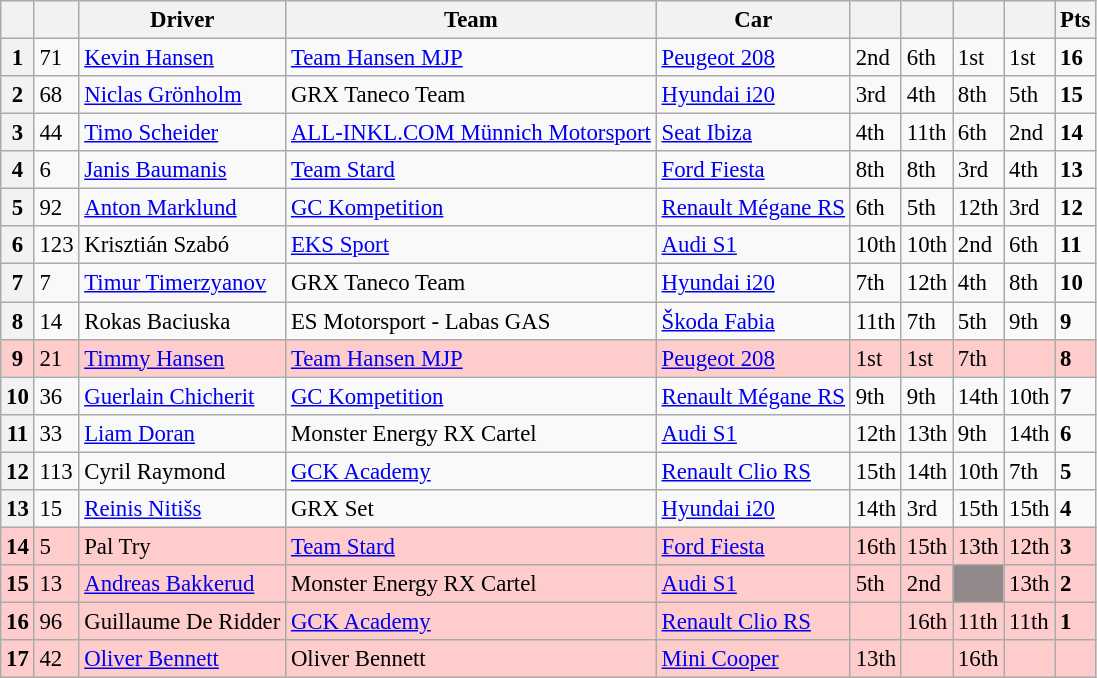<table class="wikitable" style="font-size:95%">
<tr>
<th></th>
<th></th>
<th>Driver</th>
<th>Team</th>
<th>Car</th>
<th></th>
<th></th>
<th></th>
<th></th>
<th>Pts</th>
</tr>
<tr>
<th>1</th>
<td>71</td>
<td> <a href='#'>Kevin Hansen</a></td>
<td><a href='#'>Team Hansen MJP</a></td>
<td><a href='#'>Peugeot 208</a></td>
<td>2nd</td>
<td>6th</td>
<td>1st</td>
<td>1st</td>
<td><strong>16</strong></td>
</tr>
<tr>
<th>2</th>
<td>68</td>
<td> <a href='#'>Niclas Grönholm</a></td>
<td>GRX Taneco Team</td>
<td><a href='#'>Hyundai i20</a></td>
<td>3rd</td>
<td>4th</td>
<td>8th</td>
<td>5th</td>
<td><strong>15</strong></td>
</tr>
<tr>
<th>3</th>
<td>44</td>
<td> <a href='#'>Timo Scheider</a></td>
<td><a href='#'>ALL-INKL.COM Münnich Motorsport</a></td>
<td><a href='#'>Seat Ibiza</a></td>
<td>4th</td>
<td>11th</td>
<td>6th</td>
<td>2nd</td>
<td><strong>14</strong></td>
</tr>
<tr>
<th>4</th>
<td>6</td>
<td> <a href='#'>Janis Baumanis</a></td>
<td><a href='#'>Team Stard</a></td>
<td><a href='#'>Ford Fiesta</a></td>
<td>8th</td>
<td>8th</td>
<td>3rd</td>
<td>4th</td>
<td><strong>13</strong></td>
</tr>
<tr>
<th>5</th>
<td>92</td>
<td> <a href='#'>Anton Marklund</a></td>
<td><a href='#'>GC Kompetition</a></td>
<td><a href='#'>Renault Mégane RS</a></td>
<td>6th</td>
<td>5th</td>
<td>12th</td>
<td>3rd</td>
<td><strong>12</strong></td>
</tr>
<tr>
<th>6</th>
<td>123</td>
<td> Krisztián Szabó</td>
<td><a href='#'>EKS Sport</a></td>
<td><a href='#'>Audi S1</a></td>
<td>10th</td>
<td>10th</td>
<td>2nd</td>
<td>6th</td>
<td><strong>11</strong></td>
</tr>
<tr>
<th>7</th>
<td>7</td>
<td> <a href='#'>Timur Timerzyanov</a></td>
<td>GRX Taneco Team</td>
<td><a href='#'>Hyundai i20</a></td>
<td>7th</td>
<td>12th</td>
<td>4th</td>
<td>8th</td>
<td><strong>10</strong></td>
</tr>
<tr>
<th>8</th>
<td>14</td>
<td> Rokas Baciuska</td>
<td>ES Motorsport - Labas GAS</td>
<td><a href='#'>Škoda Fabia</a></td>
<td>11th</td>
<td>7th</td>
<td>5th</td>
<td>9th</td>
<td><strong>9</strong></td>
</tr>
<tr>
<th style="background:#ffcccc;">9</th>
<td style="background:#ffcccc;">21</td>
<td style="background:#ffcccc;"> <a href='#'>Timmy Hansen</a></td>
<td style="background:#ffcccc;"><a href='#'>Team Hansen MJP</a></td>
<td style="background:#ffcccc;"><a href='#'>Peugeot 208</a></td>
<td style="background:#ffcccc;">1st</td>
<td style="background:#ffcccc;">1st</td>
<td style="background:#ffcccc;">7th</td>
<td style="background:#ffcccc;"></td>
<td style="background:#ffcccc;"><strong>8</strong></td>
</tr>
<tr>
<th>10</th>
<td>36</td>
<td> <a href='#'>Guerlain Chicherit</a></td>
<td><a href='#'>GC Kompetition</a></td>
<td><a href='#'>Renault Mégane RS</a></td>
<td>9th</td>
<td>9th</td>
<td>14th</td>
<td>10th</td>
<td><strong>7</strong></td>
</tr>
<tr>
<th>11</th>
<td>33</td>
<td> <a href='#'>Liam Doran</a></td>
<td>Monster Energy RX Cartel</td>
<td><a href='#'>Audi S1</a></td>
<td>12th</td>
<td>13th</td>
<td>9th</td>
<td>14th</td>
<td><strong>6</strong></td>
</tr>
<tr>
<th>12</th>
<td>113</td>
<td> Cyril Raymond</td>
<td><a href='#'>GCK Academy</a></td>
<td><a href='#'>Renault Clio RS</a></td>
<td>15th</td>
<td>14th</td>
<td>10th</td>
<td>7th</td>
<td><strong>5</strong></td>
</tr>
<tr>
<th>13</th>
<td>15</td>
<td> <a href='#'>Reinis Nitišs</a></td>
<td>GRX Set</td>
<td><a href='#'>Hyundai i20</a></td>
<td>14th</td>
<td>3rd</td>
<td>15th</td>
<td>15th</td>
<td><strong>4</strong></td>
</tr>
<tr>
<th style="background:#ffcccc;">14</th>
<td style="background:#ffcccc;">5</td>
<td style="background:#ffcccc;"> Pal Try</td>
<td style="background:#ffcccc;"><a href='#'>Team Stard</a></td>
<td style="background:#ffcccc;"><a href='#'>Ford Fiesta</a></td>
<td style="background:#ffcccc;">16th</td>
<td style="background:#ffcccc;">15th</td>
<td style="background:#ffcccc;">13th</td>
<td style="background:#ffcccc;">12th</td>
<td style="background:#ffcccc;"><strong>3</strong></td>
</tr>
<tr>
<th style="background:#ffcccc;">15</th>
<td style="background:#ffcccc;">13</td>
<td style="background:#ffcccc;"> <a href='#'>Andreas Bakkerud</a></td>
<td style="background:#ffcccc;">Monster Energy RX Cartel</td>
<td style="background:#ffcccc;"><a href='#'>Audi S1</a></td>
<td style="background:#ffcccc;">5th</td>
<td style="background:#ffcccc;">2nd</td>
<td style="background:#918989;"><strong></strong></td>
<td style="background:#ffcccc;">13th</td>
<td style="background:#ffcccc;"><strong>2</strong></td>
</tr>
<tr>
<th style="background:#ffcccc;">16</th>
<td style="background:#ffcccc;">96</td>
<td style="background:#ffcccc;"> Guillaume De Ridder</td>
<td style="background:#ffcccc;"><a href='#'>GCK Academy</a></td>
<td style="background:#ffcccc;"><a href='#'>Renault Clio RS</a></td>
<td style="background:#ffcccc;"></td>
<td style="background:#ffcccc;">16th</td>
<td style="background:#ffcccc;">11th</td>
<td style="background:#ffcccc;">11th</td>
<td style="background:#ffcccc;"><strong>1</strong></td>
</tr>
<tr>
<th style="background:#ffcccc;">17</th>
<td style="background:#ffcccc;">42</td>
<td style="background:#ffcccc;"> <a href='#'>Oliver Bennett</a></td>
<td style="background:#ffcccc;">Oliver Bennett</td>
<td style="background:#ffcccc;"><a href='#'>Mini Cooper</a></td>
<td style="background:#ffcccc;">13th</td>
<td style="background:#ffcccc;"></td>
<td style="background:#ffcccc;">16th</td>
<td style="background:#ffcccc;"></td>
<td style="background:#ffcccc;"></td>
</tr>
</table>
